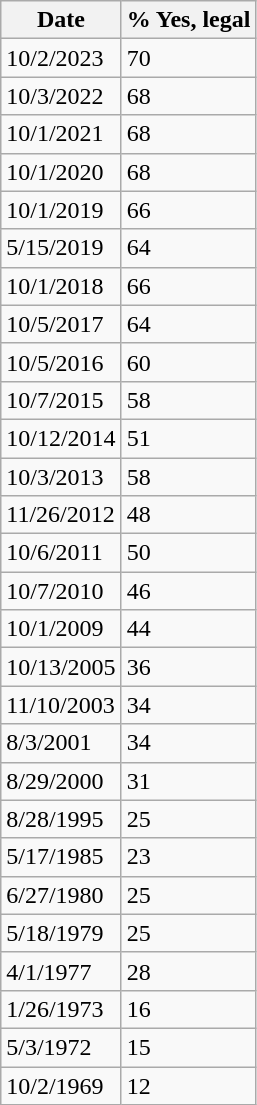<table class="wikitable sticky-table-row1">
<tr>
<th>Date</th>
<th>% Yes, legal</th>
</tr>
<tr>
<td>10/2/2023</td>
<td>70</td>
</tr>
<tr>
<td>10/3/2022</td>
<td>68</td>
</tr>
<tr>
<td>10/1/2021</td>
<td>68</td>
</tr>
<tr>
<td>10/1/2020</td>
<td>68</td>
</tr>
<tr>
<td>10/1/2019</td>
<td>66</td>
</tr>
<tr>
<td>5/15/2019</td>
<td>64</td>
</tr>
<tr>
<td>10/1/2018</td>
<td>66</td>
</tr>
<tr>
<td>10/5/2017</td>
<td>64</td>
</tr>
<tr>
<td>10/5/2016</td>
<td>60</td>
</tr>
<tr>
<td>10/7/2015</td>
<td>58</td>
</tr>
<tr>
<td>10/12/2014</td>
<td>51</td>
</tr>
<tr>
<td>10/3/2013</td>
<td>58</td>
</tr>
<tr>
<td>11/26/2012</td>
<td>48</td>
</tr>
<tr>
<td>10/6/2011</td>
<td>50</td>
</tr>
<tr>
<td>10/7/2010</td>
<td>46</td>
</tr>
<tr>
<td>10/1/2009</td>
<td>44</td>
</tr>
<tr>
<td>10/13/2005</td>
<td>36</td>
</tr>
<tr>
<td>11/10/2003</td>
<td>34</td>
</tr>
<tr>
<td>8/3/2001</td>
<td>34</td>
</tr>
<tr>
<td>8/29/2000</td>
<td>31</td>
</tr>
<tr>
<td>8/28/1995</td>
<td>25</td>
</tr>
<tr>
<td>5/17/1985</td>
<td>23</td>
</tr>
<tr>
<td>6/27/1980</td>
<td>25</td>
</tr>
<tr>
<td>5/18/1979</td>
<td>25</td>
</tr>
<tr>
<td>4/1/1977</td>
<td>28</td>
</tr>
<tr>
<td>1/26/1973</td>
<td>16</td>
</tr>
<tr>
<td>5/3/1972</td>
<td>15</td>
</tr>
<tr>
<td>10/2/1969</td>
<td>12</td>
</tr>
</table>
